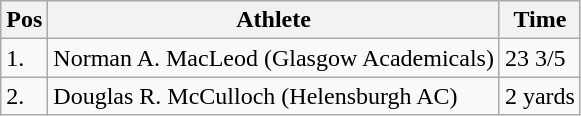<table class="wikitable">
<tr>
<th>Pos</th>
<th>Athlete</th>
<th>Time</th>
</tr>
<tr>
<td>1.</td>
<td>Norman A. MacLeod (Glasgow Academicals)</td>
<td>23 3/5</td>
</tr>
<tr>
<td>2.</td>
<td>Douglas R. McCulloch (Helensburgh AC)</td>
<td>2 yards</td>
</tr>
</table>
